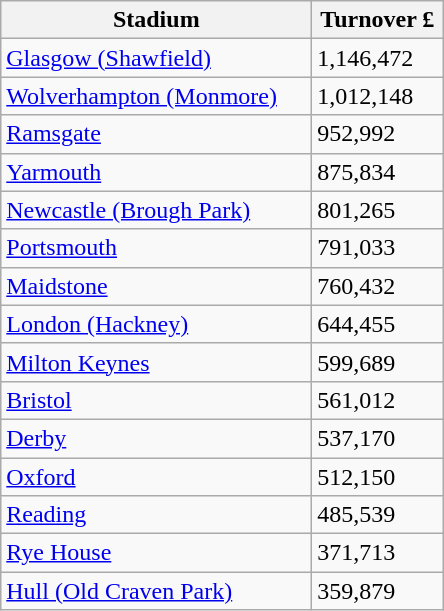<table class="wikitable">
<tr>
<th width=200>Stadium</th>
<th width=80>Turnover £</th>
</tr>
<tr>
<td><a href='#'>Glasgow (Shawfield)</a></td>
<td>1,146,472</td>
</tr>
<tr>
<td><a href='#'>Wolverhampton (Monmore)</a></td>
<td>1,012,148</td>
</tr>
<tr>
<td><a href='#'>Ramsgate</a></td>
<td>952,992</td>
</tr>
<tr>
<td><a href='#'>Yarmouth</a></td>
<td>875,834</td>
</tr>
<tr>
<td><a href='#'>Newcastle (Brough Park)</a></td>
<td>801,265</td>
</tr>
<tr>
<td><a href='#'>Portsmouth</a></td>
<td>791,033</td>
</tr>
<tr>
<td><a href='#'>Maidstone</a></td>
<td>760,432</td>
</tr>
<tr>
<td><a href='#'>London (Hackney)</a></td>
<td>644,455</td>
</tr>
<tr>
<td><a href='#'>Milton Keynes</a></td>
<td>599,689</td>
</tr>
<tr>
<td><a href='#'>Bristol</a></td>
<td>561,012</td>
</tr>
<tr>
<td><a href='#'>Derby</a></td>
<td>537,170</td>
</tr>
<tr>
<td><a href='#'>Oxford</a></td>
<td>512,150</td>
</tr>
<tr>
<td><a href='#'>Reading</a></td>
<td>485,539</td>
</tr>
<tr>
<td><a href='#'>Rye House</a></td>
<td>371,713</td>
</tr>
<tr>
<td><a href='#'>Hull (Old Craven Park)</a></td>
<td>359,879</td>
</tr>
</table>
